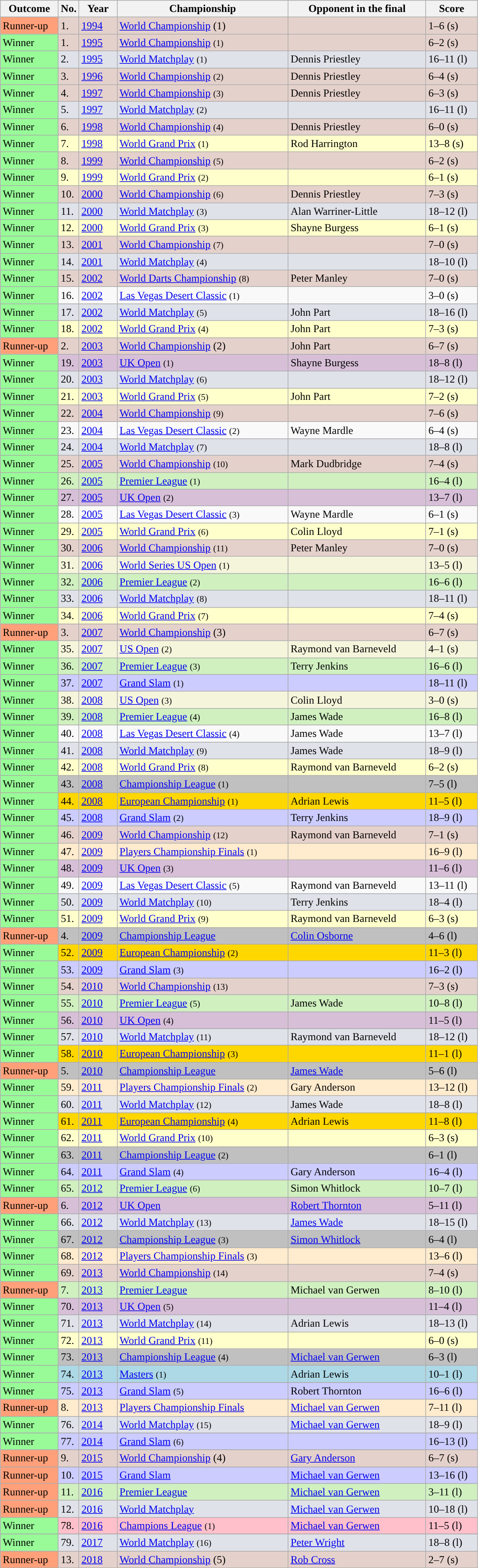<table class="sortable wikitable">
<tr>
<th style="width:80px;">Outcome</th>
<th style="width:20px;">No.</th>
<th style="width:50px;">Year</th>
<th style="width:250px;">Championship</th>
<th style="width:200px;">Opponent in the final</th>
<th style="width:70px;">Score</th>
</tr>
<tr style="background:#e5d1cb;">
<td style="background:#ffa07a;">Runner-up</td>
<td>1.</td>
<td><a href='#'>1994</a></td>
<td><a href='#'>World Championship</a> (1)</td>
<td> </td>
<td>1–6 (s)</td>
</tr>
<tr style="background:#e5d1cb;">
<td style="background:#98FB98">Winner</td>
<td>1.</td>
<td><a href='#'>1995</a></td>
<td><a href='#'>World Championship</a> <small>(1)</small></td>
<td> </td>
<td>6–2 (s)</td>
</tr>
<tr style="background:#dfe2e9;">
<td style="background:#98FB98">Winner</td>
<td>2.</td>
<td><a href='#'>1995</a></td>
<td><a href='#'>World Matchplay</a> <small>(1)</small></td>
<td> Dennis Priestley</td>
<td>16–11 (l)</td>
</tr>
<tr style="background:#e5d1cb;">
<td style="background:#98FB98">Winner</td>
<td>3.</td>
<td><a href='#'>1996</a></td>
<td><a href='#'>World Championship</a> <small>(2)</small></td>
<td> Dennis Priestley</td>
<td>6–4 (s)</td>
</tr>
<tr style="background:#e5d1cb;">
<td style="background:#98FB98">Winner</td>
<td>4.</td>
<td><a href='#'>1997</a></td>
<td><a href='#'>World Championship</a> <small>(3)</small></td>
<td> Dennis Priestley</td>
<td>6–3 (s)</td>
</tr>
<tr style="background:#dfe2e9;">
<td style="background:#98FB98">Winner</td>
<td>5.</td>
<td><a href='#'>1997</a></td>
<td><a href='#'>World Matchplay</a> <small>(2)</small></td>
<td> </td>
<td>16–11 (l)</td>
</tr>
<tr style="background:#e5d1cb;">
<td style="background:#98FB98">Winner</td>
<td>6.</td>
<td><a href='#'>1998</a></td>
<td><a href='#'>World Championship</a> <small>(4)</small></td>
<td> Dennis Priestley</td>
<td>6–0 (s)</td>
</tr>
<tr style="background:#ffc;">
<td style="background:#98FB98">Winner</td>
<td>7.</td>
<td><a href='#'>1998</a></td>
<td><a href='#'>World Grand Prix</a> <small>(1)</small></td>
<td> Rod Harrington</td>
<td>13–8 (s)</td>
</tr>
<tr style="background:#e5d1cb;">
<td style="background:#98FB98">Winner</td>
<td>8.</td>
<td><a href='#'>1999</a></td>
<td><a href='#'>World Championship</a> <small>(5)</small></td>
<td> </td>
<td>6–2 (s)</td>
</tr>
<tr style="background:#ffc;">
<td style="background:#98FB98">Winner</td>
<td>9.</td>
<td><a href='#'>1999</a></td>
<td><a href='#'>World Grand Prix</a> <small>(2)</small></td>
<td> </td>
<td>6–1 (s)</td>
</tr>
<tr style="background:#e5d1cb;">
<td style="background:#98FB98">Winner</td>
<td>10.</td>
<td><a href='#'>2000</a></td>
<td><a href='#'>World Championship</a> <small>(6)</small></td>
<td> Dennis Priestley</td>
<td>7–3 (s)</td>
</tr>
<tr style="background:#dfe2e9;">
<td style="background:#98FB98">Winner</td>
<td>11.</td>
<td><a href='#'>2000</a></td>
<td><a href='#'>World Matchplay</a> <small>(3)</small></td>
<td> Alan Warriner-Little</td>
<td>18–12 (l)</td>
</tr>
<tr style="background:#ffc;">
<td style="background:#98FB98">Winner</td>
<td>12.</td>
<td><a href='#'>2000</a></td>
<td><a href='#'>World Grand Prix</a> <small>(3)</small></td>
<td> Shayne Burgess</td>
<td>6–1 (s)</td>
</tr>
<tr style="background:#e5d1cb;">
<td style="background:#98FB98">Winner</td>
<td>13.</td>
<td><a href='#'>2001</a></td>
<td><a href='#'>World Championship</a> <small>(7)</small></td>
<td> </td>
<td>7–0 (s)</td>
</tr>
<tr style="background:#dfe2e9;">
<td style="background:#98FB98">Winner</td>
<td>14.</td>
<td><a href='#'>2001</a></td>
<td><a href='#'>World Matchplay</a> <small>(4)</small></td>
<td> </td>
<td>18–10 (l)</td>
</tr>
<tr style="background:#e5d1cb;">
<td style="background:#98FB98">Winner</td>
<td>15.</td>
<td><a href='#'>2002</a></td>
<td><a href='#'>World Darts Championship</a> <small>(8)</small></td>
<td> Peter Manley</td>
<td>7–0 (s)</td>
</tr>
<tr>
<td style="background:#98FB98">Winner</td>
<td>16.</td>
<td><a href='#'>2002</a></td>
<td><a href='#'>Las Vegas Desert Classic</a> <small>(1)</small></td>
<td> </td>
<td>3–0 (s)</td>
</tr>
<tr style="background:#dfe2e9;">
<td style="background:#98FB98">Winner</td>
<td>17.</td>
<td><a href='#'>2002</a></td>
<td><a href='#'>World Matchplay</a> <small>(5)</small></td>
<td> John Part</td>
<td>18–16 (l)</td>
</tr>
<tr style="background:#ffc;">
<td style="background:#98FB98">Winner</td>
<td>18.</td>
<td><a href='#'>2002</a></td>
<td><a href='#'>World Grand Prix</a> <small>(4)</small></td>
<td> John Part</td>
<td>7–3 (s)</td>
</tr>
<tr style="background:#e5d1cb;">
<td style="background:#ffa07a;">Runner-up</td>
<td>2.</td>
<td><a href='#'>2003</a></td>
<td><a href='#'>World Championship</a> (2)</td>
<td> John Part</td>
<td>6–7 (s)</td>
</tr>
<tr style="background:thistle">
<td style="background:#98FB98">Winner</td>
<td>19.</td>
<td><a href='#'>2003</a></td>
<td><a href='#'>UK Open</a> <small>(1)</small></td>
<td> Shayne Burgess</td>
<td>18–8 (l)</td>
</tr>
<tr style="background:#dfe2e9;">
<td style="background:#98FB98">Winner</td>
<td>20.</td>
<td><a href='#'>2003</a></td>
<td><a href='#'>World Matchplay</a> <small>(6)</small></td>
<td> </td>
<td>18–12 (l)</td>
</tr>
<tr style="background:#ffc;">
<td style="background:#98FB98">Winner</td>
<td>21.</td>
<td><a href='#'>2003</a></td>
<td><a href='#'>World Grand Prix</a> <small>(5)</small></td>
<td> John Part</td>
<td>7–2 (s)</td>
</tr>
<tr style="background:#e5d1cb;">
<td style="background:#98FB98">Winner</td>
<td>22.</td>
<td><a href='#'>2004</a></td>
<td><a href='#'>World Championship</a> <small>(9)</small></td>
<td> </td>
<td>7–6 (s)</td>
</tr>
<tr>
<td style="background:#98FB98">Winner</td>
<td>23.</td>
<td><a href='#'>2004</a></td>
<td><a href='#'>Las Vegas Desert Classic</a> <small>(2)</small></td>
<td> Wayne Mardle</td>
<td>6–4 (s)</td>
</tr>
<tr style="background:#dfe2e9;">
<td style="background:#98FB98">Winner</td>
<td>24.</td>
<td><a href='#'>2004</a></td>
<td><a href='#'>World Matchplay</a> <small>(7)</small></td>
<td> </td>
<td>18–8 (l)</td>
</tr>
<tr style="background:#e5d1cb;">
<td style="background:#98FB98">Winner</td>
<td>25.</td>
<td><a href='#'>2005</a></td>
<td><a href='#'>World Championship</a> <small>(10)</small></td>
<td> Mark Dudbridge</td>
<td>7–4 (s)</td>
</tr>
<tr style="background:#d0f0c0;">
<td style="background:#98FB98">Winner</td>
<td>26.</td>
<td><a href='#'>2005</a></td>
<td><a href='#'>Premier League</a> <small>(1)</small></td>
<td> </td>
<td>16–4 (l)</td>
</tr>
<tr style="background:thistle">
<td style="background:#98FB98">Winner</td>
<td>27.</td>
<td><a href='#'>2005</a></td>
<td><a href='#'>UK Open</a> <small>(2)</small></td>
<td> </td>
<td>13–7 (l)</td>
</tr>
<tr>
<td style="background:#98FB98">Winner</td>
<td>28.</td>
<td><a href='#'>2005</a></td>
<td><a href='#'>Las Vegas Desert Classic</a> <small>(3)</small></td>
<td> Wayne Mardle</td>
<td>6–1 (s)</td>
</tr>
<tr style="background:#ffc;">
<td style="background:#98FB98">Winner</td>
<td>29.</td>
<td><a href='#'>2005</a></td>
<td><a href='#'>World Grand Prix</a> <small>(6)</small></td>
<td> Colin Lloyd</td>
<td>7–1 (s)</td>
</tr>
<tr style="background:#e5d1cb;">
<td style="background:#98FB98">Winner</td>
<td>30.</td>
<td><a href='#'>2006</a></td>
<td><a href='#'>World Championship</a> <small>(11)</small></td>
<td> Peter Manley</td>
<td>7–0 (s)</td>
</tr>
<tr bgcolor="beige">
<td style="background:#98FB98">Winner</td>
<td>31.</td>
<td><a href='#'>2006</a></td>
<td><a href='#'>World Series US Open</a> <small>(1)</small></td>
<td> </td>
<td>13–5 (l)</td>
</tr>
<tr style="background:#d0f0c0;">
<td style="background:#98FB98">Winner</td>
<td>32.</td>
<td><a href='#'>2006</a></td>
<td><a href='#'>Premier League</a> <small>(2)</small></td>
<td> </td>
<td>16–6 (l)</td>
</tr>
<tr style="background:#dfe2e9;">
<td style="background:#98FB98">Winner</td>
<td>33.</td>
<td><a href='#'>2006</a></td>
<td><a href='#'>World Matchplay</a> <small>(8)</small></td>
<td> </td>
<td>18–11 (l)</td>
</tr>
<tr style="background:#ffc;">
<td style="background:#98FB98">Winner</td>
<td>34.</td>
<td><a href='#'>2006</a></td>
<td><a href='#'>World Grand Prix</a> <small>(7)</small></td>
<td> </td>
<td>7–4 (s)</td>
</tr>
<tr style="background:#e5d1cb;">
<td style="background:#ffa07a;">Runner-up</td>
<td>3.</td>
<td><a href='#'>2007</a></td>
<td><a href='#'>World Championship</a> (3)</td>
<td> </td>
<td>6–7 (s)</td>
</tr>
<tr bgcolor="beige">
<td style="background:#98FB98">Winner</td>
<td>35.</td>
<td><a href='#'>2007</a></td>
<td><a href='#'>US Open</a> <small>(2)</small></td>
<td> Raymond van Barneveld</td>
<td>4–1 (s)</td>
</tr>
<tr style="background:#d0f0c0;">
<td style="background:#98FB98">Winner</td>
<td>36.</td>
<td><a href='#'>2007</a></td>
<td><a href='#'>Premier League</a> <small>(3)</small></td>
<td> Terry Jenkins</td>
<td>16–6 (l)</td>
</tr>
<tr style="background:#ccf;">
<td style="background:#98FB98">Winner</td>
<td>37.</td>
<td><a href='#'>2007</a></td>
<td><a href='#'>Grand Slam</a> <small>(1)</small></td>
<td> </td>
<td>18–11 (l)</td>
</tr>
<tr bgcolor="beige">
<td style="background:#98FB98">Winner</td>
<td>38.</td>
<td><a href='#'>2008</a></td>
<td><a href='#'>US Open</a> <small>(3)</small></td>
<td> Colin Lloyd</td>
<td>3–0 (s)</td>
</tr>
<tr style="background:#d0f0c0;">
<td style="background:#98FB98">Winner</td>
<td>39.</td>
<td><a href='#'>2008</a></td>
<td><a href='#'>Premier League</a> <small>(4)</small></td>
<td> James Wade</td>
<td>16–8 (l)</td>
</tr>
<tr>
<td style="background:#98FB98">Winner</td>
<td>40.</td>
<td><a href='#'>2008</a></td>
<td><a href='#'>Las Vegas Desert Classic</a> <small>(4)</small></td>
<td> James Wade</td>
<td>13–7 (l)</td>
</tr>
<tr style="background:#dfe2e9;">
<td style="background:#98FB98">Winner</td>
<td>41.</td>
<td><a href='#'>2008</a></td>
<td><a href='#'>World Matchplay</a> <small>(9)</small></td>
<td> James Wade</td>
<td>18–9 (l)</td>
</tr>
<tr style="background:#ffc;">
<td style="background:#98FB98">Winner</td>
<td>42.</td>
<td><a href='#'>2008</a></td>
<td><a href='#'>World Grand Prix</a> <small>(8)</small></td>
<td> Raymond van Barneveld</td>
<td>6–2 (s)</td>
</tr>
<tr bgcolor="silver">
<td style="background:#98FB98">Winner</td>
<td>43.</td>
<td><a href='#'>2008</a></td>
<td><a href='#'>Championship League</a> <small>(1)</small></td>
<td> </td>
<td>7–5 (l)</td>
</tr>
<tr style="background:gold;">
<td style="background:#98FB98">Winner</td>
<td>44.</td>
<td><a href='#'>2008</a></td>
<td><a href='#'>European Championship</a> <small>(1)</small></td>
<td> Adrian Lewis</td>
<td>11–5 (l)</td>
</tr>
<tr style="background:#ccf;">
<td style="background:#98FB98">Winner</td>
<td>45.</td>
<td><a href='#'>2008</a></td>
<td><a href='#'>Grand Slam</a> <small>(2)</small></td>
<td> Terry Jenkins</td>
<td>18–9 (l)</td>
</tr>
<tr style="background:#e5d1cb;">
<td style="background:#98FB98">Winner</td>
<td>46.</td>
<td><a href='#'>2009</a></td>
<td><a href='#'>World Championship</a> <small>(12)</small></td>
<td> Raymond van Barneveld</td>
<td>7–1 (s)</td>
</tr>
<tr style="background:#ffebcd;">
<td style="background:#98FB98">Winner</td>
<td>47.</td>
<td><a href='#'>2009</a></td>
<td><a href='#'>Players Championship Finals</a> <small>(1)</small></td>
<td> </td>
<td>16–9 (l)</td>
</tr>
<tr style="background:thistle">
<td style="background:#98FB98">Winner</td>
<td>48.</td>
<td><a href='#'>2009</a></td>
<td><a href='#'>UK Open</a> <small>(3)</small></td>
<td> </td>
<td>11–6 (l)</td>
</tr>
<tr>
<td style="background:#98FB98">Winner</td>
<td>49.</td>
<td><a href='#'>2009</a></td>
<td><a href='#'>Las Vegas Desert Classic</a> <small>(5)</small></td>
<td> Raymond van Barneveld</td>
<td>13–11 (l)</td>
</tr>
<tr style="background:#dfe2e9;">
<td style="background:#98FB98">Winner</td>
<td>50.</td>
<td><a href='#'>2009</a></td>
<td><a href='#'>World Matchplay</a> <small>(10)</small></td>
<td> Terry Jenkins</td>
<td>18–4 (l)</td>
</tr>
<tr style="background:#ffc;">
<td style="background:#98FB98">Winner</td>
<td>51.</td>
<td><a href='#'>2009</a></td>
<td><a href='#'>World Grand Prix</a> <small>(9)</small></td>
<td> Raymond van Barneveld</td>
<td>6–3 (s)</td>
</tr>
<tr bgcolor="silver">
<td style="background:#ffa07a;">Runner-up</td>
<td>4.</td>
<td><a href='#'>2009</a></td>
<td><a href='#'>Championship League</a></td>
<td> <a href='#'>Colin Osborne</a></td>
<td>4–6 (l)</td>
</tr>
<tr style="background:gold;">
<td style="background:#98FB98">Winner</td>
<td>52.</td>
<td><a href='#'>2009</a></td>
<td><a href='#'>European Championship</a> <small>(2)</small></td>
<td> </td>
<td>11–3 (l)</td>
</tr>
<tr style="background:#ccf;">
<td style="background:#98FB98">Winner</td>
<td>53.</td>
<td><a href='#'>2009</a></td>
<td><a href='#'>Grand Slam</a> <small>(3)</small></td>
<td> </td>
<td>16–2 (l)</td>
</tr>
<tr style="background:#e5d1cb;">
<td style="background:#98FB98">Winner</td>
<td>54.</td>
<td><a href='#'>2010</a></td>
<td><a href='#'>World Championship</a> <small>(13)</small></td>
<td> </td>
<td>7–3 (s)</td>
</tr>
<tr style="background:#d0f0c0;">
<td style="background:#98FB98">Winner</td>
<td>55.</td>
<td><a href='#'>2010</a></td>
<td><a href='#'>Premier League</a> <small>(5)</small></td>
<td> James Wade</td>
<td>10–8 (l)</td>
</tr>
<tr style="background:thistle">
<td style="background:#98FB98">Winner</td>
<td>56.</td>
<td><a href='#'>2010</a></td>
<td><a href='#'>UK Open</a> <small>(4)</small></td>
<td> </td>
<td>11–5 (l)</td>
</tr>
<tr>
</tr>
<tr style="background:#dfe2e9;">
<td style="background:#98FB98">Winner</td>
<td>57.</td>
<td><a href='#'>2010</a></td>
<td><a href='#'>World Matchplay</a> <small>(11)</small></td>
<td> Raymond van Barneveld</td>
<td>18–12 (l)</td>
</tr>
<tr style="background:gold;">
<td style="background:#98FB98">Winner</td>
<td>58.</td>
<td><a href='#'>2010</a></td>
<td><a href='#'>European Championship</a> <small>(3)</small></td>
<td> </td>
<td>11–1 (l)</td>
</tr>
<tr bgcolor="silver">
<td style="background:#ffa07a;">Runner-up</td>
<td>5.</td>
<td><a href='#'>2010</a></td>
<td><a href='#'>Championship League</a></td>
<td> <a href='#'>James Wade</a></td>
<td>5–6 (l)</td>
</tr>
<tr style="background:#ffebcd;">
<td style="background:#98FB98">Winner</td>
<td>59.</td>
<td><a href='#'>2011</a></td>
<td><a href='#'>Players Championship Finals</a> <small>(2)</small></td>
<td> Gary Anderson</td>
<td>13–12 (l)</td>
</tr>
<tr style="background:#dfe2e9;">
<td style="background:#98FB98">Winner</td>
<td>60.</td>
<td><a href='#'>2011</a></td>
<td><a href='#'>World Matchplay</a> <small>(12)</small></td>
<td> James Wade</td>
<td>18–8 (l)</td>
</tr>
<tr style="background:gold;">
<td style="background:#98FB98">Winner</td>
<td>61.</td>
<td><a href='#'>2011</a></td>
<td><a href='#'>European Championship</a> <small>(4)</small></td>
<td> Adrian Lewis</td>
<td>11–8 (l)</td>
</tr>
<tr style="background:#ffc;">
<td style="background:#98FB98">Winner</td>
<td>62.</td>
<td><a href='#'>2011</a></td>
<td><a href='#'>World Grand Prix</a> <small>(10)</small></td>
<td> </td>
<td>6–3 (s)</td>
</tr>
<tr bgcolor="silver">
<td style="background:#98FB98">Winner</td>
<td>63.</td>
<td><a href='#'>2011</a></td>
<td><a href='#'>Championship League</a> <small>(2)</small></td>
<td> </td>
<td>6–1 (l)</td>
</tr>
<tr style="background:#ccf;">
<td style="background:#98FB98">Winner</td>
<td>64.</td>
<td><a href='#'>2011</a></td>
<td><a href='#'>Grand Slam</a> <small>(4)</small></td>
<td> Gary Anderson</td>
<td>16–4 (l)</td>
</tr>
<tr style="background:#d0f0c0;">
<td style="background:#98FB98">Winner</td>
<td>65.</td>
<td><a href='#'>2012</a></td>
<td><a href='#'>Premier League</a> <small>(6)</small></td>
<td> Simon Whitlock</td>
<td>10–7 (l)</td>
</tr>
<tr style="background:thistle">
<td style="background:#ffa07a;">Runner-up</td>
<td>6.</td>
<td><a href='#'>2012</a></td>
<td><a href='#'>UK Open</a></td>
<td> <a href='#'>Robert Thornton</a></td>
<td>5–11 (l)</td>
</tr>
<tr style="background:#dfe2e9;">
<td style="background:#98FB98">Winner</td>
<td>66.</td>
<td><a href='#'>2012</a></td>
<td><a href='#'>World Matchplay</a> <small>(13)</small></td>
<td>    <a href='#'>James Wade</a></td>
<td>18–15 (l)</td>
</tr>
<tr bgcolor="silver">
<td style="background:#98FB98">Winner</td>
<td>67.</td>
<td><a href='#'>2012</a></td>
<td><a href='#'>Championship League</a> <small>(3)</small></td>
<td> <a href='#'>Simon Whitlock</a></td>
<td>6–4 (l)</td>
</tr>
<tr style="background:#ffebcd;">
<td style="background:#98FB98">Winner</td>
<td>68.</td>
<td><a href='#'>2012</a></td>
<td><a href='#'>Players Championship Finals</a> <small>(3)</small></td>
<td> </td>
<td>13–6 (l)</td>
</tr>
<tr style="background:#e5d1cb;">
<td style="background:#98FB98">Winner</td>
<td>69.</td>
<td><a href='#'>2013</a></td>
<td><a href='#'>World Championship</a> <small>(14)</small></td>
<td> </td>
<td>7–4 (s)</td>
</tr>
<tr style="background:#d0f0c0;">
<td style="background:#ffa07a;">Runner-up</td>
<td>7.</td>
<td><a href='#'>2013</a></td>
<td><a href='#'>Premier League</a></td>
<td> Michael van Gerwen</td>
<td>8–10 (l)</td>
</tr>
<tr style="background:thistle">
<td style="background:#98FB98">Winner</td>
<td>70.</td>
<td><a href='#'>2013</a></td>
<td><a href='#'>UK Open</a> <small>(5)</small></td>
<td> </td>
<td>11–4 (l)</td>
</tr>
<tr style="background:#dfe2e9;">
<td style="background:#98FB98">Winner</td>
<td>71.</td>
<td><a href='#'>2013</a></td>
<td><a href='#'>World Matchplay</a> <small>(14)</small></td>
<td> Adrian Lewis</td>
<td>18–13 (l)</td>
</tr>
<tr style="background:#ffc;">
<td style="background:#98FB98">Winner</td>
<td>72.</td>
<td><a href='#'>2013</a></td>
<td><a href='#'>World Grand Prix</a> <small>(11)</small></td>
<td> </td>
<td>6–0 (s)</td>
</tr>
<tr bgcolor="silver">
<td style="background:#98FB98">Winner</td>
<td>73.</td>
<td><a href='#'>2013</a></td>
<td><a href='#'>Championship League</a> <small>(4)</small></td>
<td> <a href='#'>Michael van Gerwen</a></td>
<td>6–3 (l)</td>
</tr>
<tr bgcolor="lightblue">
<td style="background:#98FB98">Winner</td>
<td>74.</td>
<td><a href='#'>2013</a></td>
<td><a href='#'>Masters</a> <small>(1)</small></td>
<td> Adrian Lewis</td>
<td>10–1 (l)</td>
</tr>
<tr>
</tr>
<tr style="background:#ccf;">
<td style="background:#98FB98">Winner</td>
<td>75.</td>
<td><a href='#'>2013</a></td>
<td><a href='#'>Grand Slam</a> <small>(5)</small></td>
<td> Robert Thornton</td>
<td>16–6 (l)</td>
</tr>
<tr style="background:#ffebcd;">
<td style="background:#ffa07a;">Runner-up</td>
<td>8.</td>
<td><a href='#'>2013</a></td>
<td><a href='#'>Players Championship Finals</a></td>
<td> <a href='#'>Michael van Gerwen</a></td>
<td>7–11 (l)</td>
</tr>
<tr style="background:#dfe2e9;">
<td style="background:#98FB98">Winner</td>
<td>76.</td>
<td><a href='#'>2014</a></td>
<td><a href='#'>World Matchplay</a> <small>(15)</small></td>
<td> <a href='#'>Michael van Gerwen</a></td>
<td>18–9 (l)</td>
</tr>
<tr>
</tr>
<tr style="background:#ccf;">
<td style="background:#98FB98">Winner</td>
<td>77.</td>
<td><a href='#'>2014</a></td>
<td><a href='#'>Grand Slam</a> <small>(6)</small></td>
<td> </td>
<td>16–13 (l)</td>
</tr>
<tr>
</tr>
<tr style="background:#e5d1cb;">
<td style="background:#ffa07a;">Runner-up</td>
<td>9.</td>
<td><a href='#'>2015</a></td>
<td><a href='#'>World Championship</a> (4)</td>
<td> <a href='#'>Gary Anderson</a></td>
<td>6–7 (s)</td>
</tr>
<tr>
</tr>
<tr style="background:#ccf;">
<td style="background:#ffa07a;">Runner-up</td>
<td>10.</td>
<td><a href='#'>2015</a></td>
<td><a href='#'>Grand Slam</a></td>
<td> <a href='#'>Michael van Gerwen</a></td>
<td>13–16 (l)</td>
</tr>
<tr style="background:#d0f0c0;">
<td style="background:#ffa07a;">Runner-up</td>
<td>11.</td>
<td><a href='#'>2016</a></td>
<td><a href='#'>Premier League</a></td>
<td> <a href='#'>Michael van Gerwen</a></td>
<td>3–11 (l)</td>
</tr>
<tr style=background:#dfe2e9;">
<td style="background:#ffa07a;">Runner-up</td>
<td>12.</td>
<td><a href='#'>2016</a></td>
<td><a href='#'>World Matchplay</a></td>
<td> <a href='#'>Michael van Gerwen</a></td>
<td>10–18 (l)</td>
</tr>
<tr style="background:pink;">
<td style="background:#98FB98">Winner</td>
<td>78.</td>
<td><a href='#'>2016</a></td>
<td><a href='#'>Champions League</a> <small>(1)</small></td>
<td> <a href='#'>Michael van Gerwen</a></td>
<td>11–5 (l)</td>
</tr>
<tr>
</tr>
<tr style="background:#dfe2e9;">
<td style="background:#98FB98">Winner</td>
<td>79.</td>
<td><a href='#'>2017</a></td>
<td><a href='#'>World Matchplay</a> <small>(16)</small></td>
<td> <a href='#'>Peter Wright</a></td>
<td>18–8 (l)</td>
</tr>
<tr style="background:#e5d1cb;">
<td style="background:#ffa07a">Runner-up</td>
<td>13.</td>
<td><a href='#'>2018</a></td>
<td><a href='#'>World Championship</a> (5)</td>
<td> <a href='#'>Rob Cross</a></td>
<td>2–7 (s)</td>
</tr>
</table>
